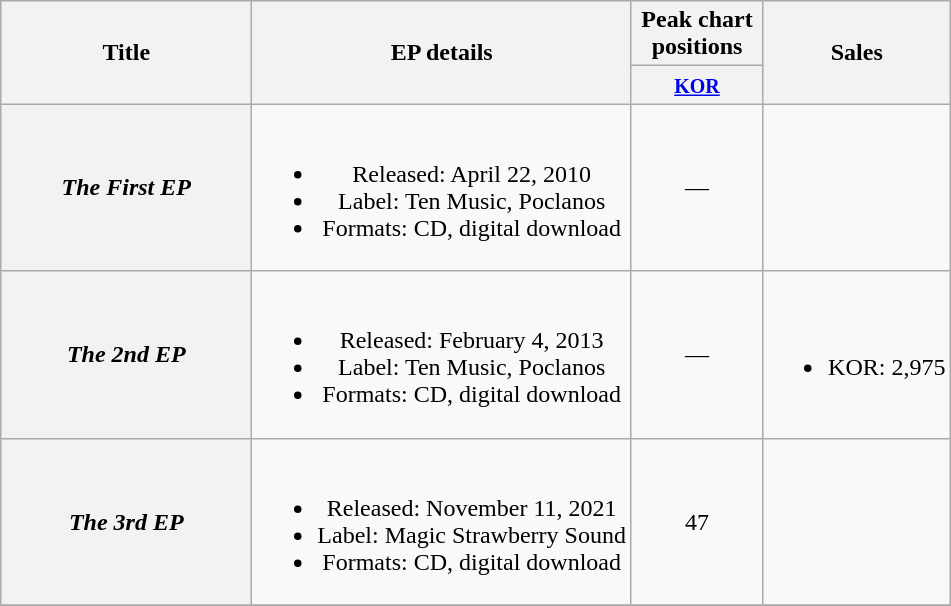<table class="wikitable plainrowheaders" style="text-align:center;">
<tr>
<th scope="col" rowspan="2" style="width:10em;">Title</th>
<th scope="col" rowspan="2">EP details</th>
<th scope="col" colspan="1" style="width:5em;">Peak chart positions</th>
<th scope="col" rowspan="2">Sales</th>
</tr>
<tr>
<th><small><a href='#'>KOR</a></small><br></th>
</tr>
<tr>
<th scope="row"><em>The First EP</em></th>
<td><br><ul><li>Released: April 22, 2010</li><li>Label: Ten Music, Poclanos</li><li>Formats: CD, digital download</li></ul></td>
<td>—</td>
<td></td>
</tr>
<tr>
<th scope="row"><em>The 2nd EP</em></th>
<td><br><ul><li>Released: February 4, 2013</li><li>Label: Ten Music, Poclanos</li><li>Formats: CD, digital download</li></ul></td>
<td>—</td>
<td><br><ul><li>KOR: 2,975</li></ul></td>
</tr>
<tr>
<th scope="row"><em>The 3rd EP</em></th>
<td><br><ul><li>Released: November 11, 2021</li><li>Label: Magic Strawberry Sound</li><li>Formats: CD, digital download</li></ul></td>
<td>47</td>
<td></td>
</tr>
<tr>
</tr>
</table>
